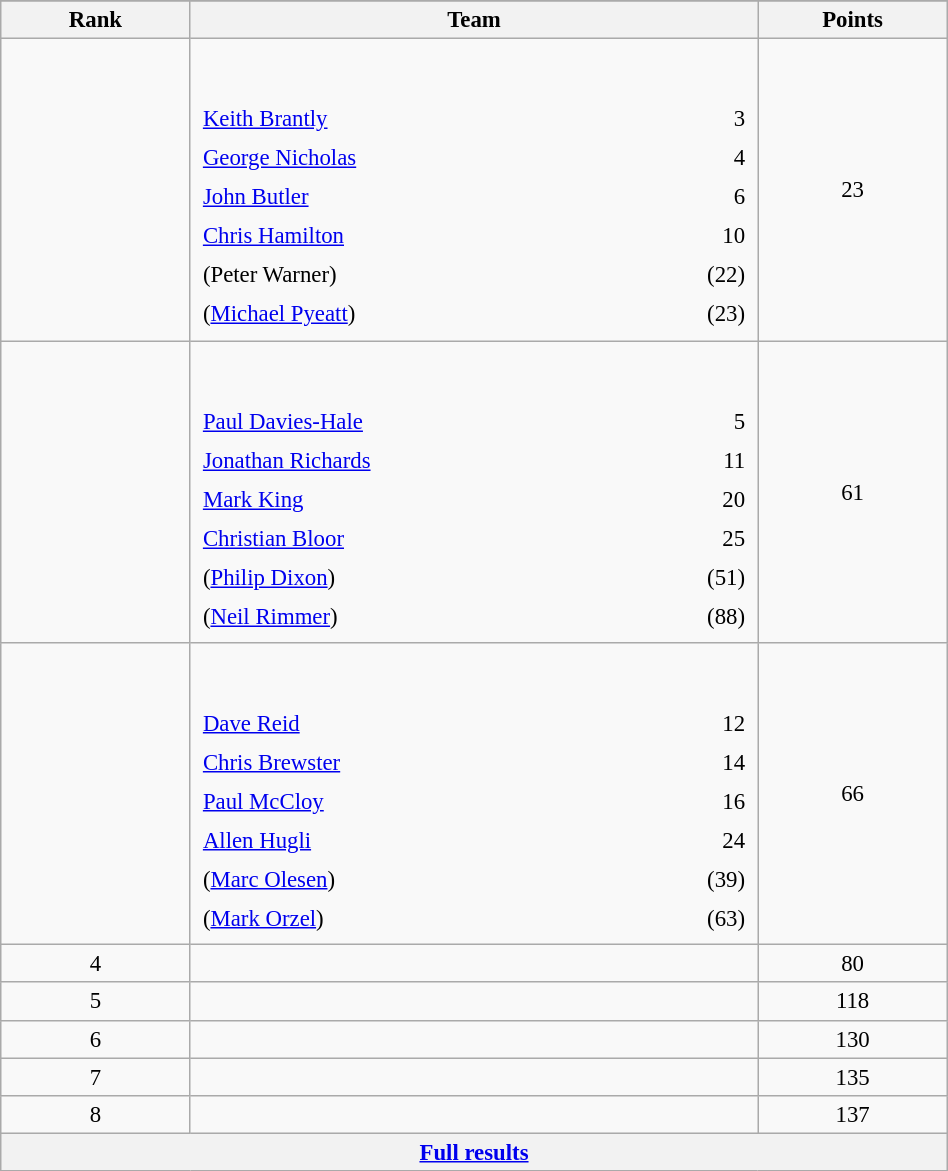<table class="wikitable sortable" style=" text-align:center; font-size:95%;" width="50%">
<tr>
</tr>
<tr>
<th width=10%>Rank</th>
<th width=30%>Team</th>
<th width=10%>Points</th>
</tr>
<tr>
<td align=center></td>
<td align=left> <br><br><table width=100%>
<tr>
<td align=left style="border:0"><a href='#'>Keith Brantly</a></td>
<td align=right style="border:0">3</td>
</tr>
<tr>
<td align=left style="border:0"><a href='#'>George Nicholas</a></td>
<td align=right style="border:0">4</td>
</tr>
<tr>
<td align=left style="border:0"><a href='#'>John Butler</a></td>
<td align=right style="border:0">6</td>
</tr>
<tr>
<td align=left style="border:0"><a href='#'>Chris Hamilton</a></td>
<td align=right style="border:0">10</td>
</tr>
<tr>
<td align=left style="border:0">(Peter Warner)</td>
<td align="right" style="border:0">(22)</td>
</tr>
<tr>
<td align=left style="border:0">(<a href='#'>Michael Pyeatt</a>)</td>
<td align=right style="border:0">(23)</td>
</tr>
</table>
</td>
<td>23</td>
</tr>
<tr>
<td align=center></td>
<td align=left> <br><br><table width=100%>
<tr>
<td align=left style="border:0"><a href='#'>Paul Davies-Hale</a></td>
<td align=right style="border:0">5</td>
</tr>
<tr>
<td align=left style="border:0"><a href='#'>Jonathan Richards</a></td>
<td align=right style="border:0">11</td>
</tr>
<tr>
<td align=left style="border:0"><a href='#'>Mark King</a></td>
<td align=right style="border:0">20</td>
</tr>
<tr>
<td align=left style="border:0"><a href='#'>Christian Bloor</a></td>
<td align=right style="border:0">25</td>
</tr>
<tr>
<td align=left style="border:0">(<a href='#'>Philip Dixon</a>)</td>
<td align=right style="border:0">(51)</td>
</tr>
<tr>
<td align=left style="border:0">(<a href='#'>Neil Rimmer</a>)</td>
<td align=right style="border:0">(88)</td>
</tr>
</table>
</td>
<td>61</td>
</tr>
<tr>
<td align=center></td>
<td align=left> <br><br><table width=100%>
<tr>
<td align=left style="border:0"><a href='#'>Dave Reid</a></td>
<td align=right style="border:0">12</td>
</tr>
<tr>
<td align=left style="border:0"><a href='#'>Chris Brewster</a></td>
<td align=right style="border:0">14</td>
</tr>
<tr>
<td align=left style="border:0"><a href='#'>Paul McCloy</a></td>
<td align=right style="border:0">16</td>
</tr>
<tr>
<td align=left style="border:0"><a href='#'>Allen Hugli</a></td>
<td align=right style="border:0">24</td>
</tr>
<tr>
<td align=left style="border:0">(<a href='#'>Marc Olesen</a>)</td>
<td align=right style="border:0">(39)</td>
</tr>
<tr>
<td align=left style="border:0">(<a href='#'>Mark Orzel</a>)</td>
<td align=right style="border:0">(63)</td>
</tr>
</table>
</td>
<td>66</td>
</tr>
<tr>
<td align=center>4</td>
<td align=left></td>
<td>80</td>
</tr>
<tr>
<td align=center>5</td>
<td align=left></td>
<td>118</td>
</tr>
<tr>
<td align=center>6</td>
<td align=left></td>
<td>130</td>
</tr>
<tr>
<td align=center>7</td>
<td align=left></td>
<td>135</td>
</tr>
<tr>
<td align=center>8</td>
<td align=left></td>
<td>137</td>
</tr>
<tr class="sortbottom">
<th colspan=3 align=center><a href='#'>Full results</a></th>
</tr>
</table>
